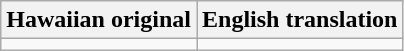<table class="wikitable">
<tr>
<th>Hawaiian original</th>
<th>English translation</th>
</tr>
<tr style="vertical-align:top; white-space:nowrap;">
<td></td>
<td></td>
</tr>
</table>
